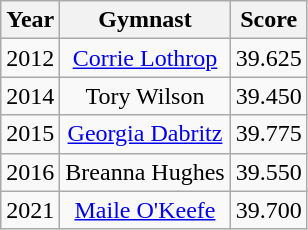<table class="wikitable" align=center style="text-align:center">
<tr>
<th>Year</th>
<th>Gymnast</th>
<th>Score</th>
</tr>
<tr>
<td>2012</td>
<td><a href='#'>Corrie Lothrop</a></td>
<td>39.625</td>
</tr>
<tr>
<td>2014</td>
<td>Tory Wilson</td>
<td>39.450</td>
</tr>
<tr>
<td>2015</td>
<td><a href='#'>Georgia Dabritz</a></td>
<td>39.775</td>
</tr>
<tr>
<td>2016</td>
<td>Breanna Hughes</td>
<td>39.550</td>
</tr>
<tr>
<td>2021</td>
<td><a href='#'>Maile O'Keefe</a></td>
<td>39.700</td>
</tr>
</table>
